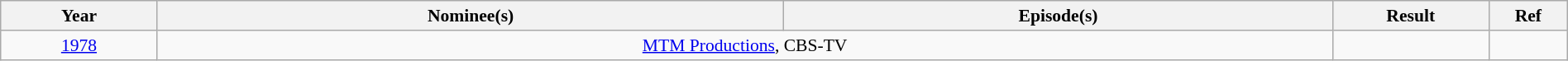<table class="wikitable plainrowheaders" style="font-size: 90%; text-align:center" width=100%>
<tr>
<th scope="col" width="10%">Year</th>
<th scope="col" width="40%">Nominee(s)</th>
<th scope="col" width="35%">Episode(s)</th>
<th scope="col" width="10%">Result</th>
<th scope="col" width="5%">Ref</th>
</tr>
<tr>
<td><a href='#'>1978</a></td>
<td colspan="2"><a href='#'>MTM Productions</a>, CBS-TV</td>
<td></td>
<td></td>
</tr>
</table>
